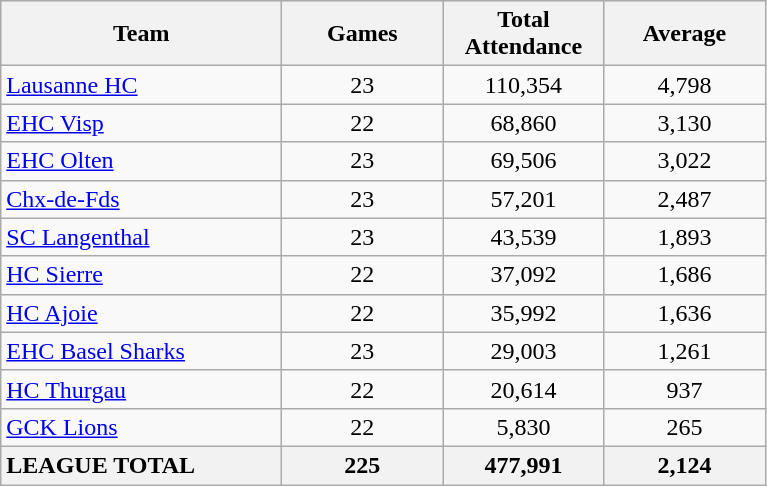<table class="wikitable sortable" style="text-align: center;">
<tr bgcolor="#DDDDFF">
<th width=180px>Team</th>
<th width=100px>Games</th>
<th width=100px>Total<br>Attendance</th>
<th width=100px>Average</th>
</tr>
<tr>
<td style="text-align: left;"><a href='#'>Lausanne HC</a></td>
<td>23</td>
<td>110,354</td>
<td>4,798</td>
</tr>
<tr>
<td style="text-align: left;"><a href='#'>EHC Visp</a></td>
<td>22</td>
<td>68,860</td>
<td>3,130</td>
</tr>
<tr>
<td style="text-align: left;"><a href='#'>EHC Olten</a></td>
<td>23</td>
<td>69,506</td>
<td>3,022</td>
</tr>
<tr>
<td style="text-align: left;"><a href='#'>Chx-de-Fds</a></td>
<td>23</td>
<td>57,201</td>
<td>2,487</td>
</tr>
<tr>
<td style="text-align: left;"><a href='#'>SC Langenthal</a></td>
<td>23</td>
<td>43,539</td>
<td>1,893</td>
</tr>
<tr>
<td style="text-align: left;"><a href='#'>HC Sierre</a></td>
<td>22</td>
<td>37,092</td>
<td>1,686</td>
</tr>
<tr>
<td style="text-align: left;"><a href='#'>HC Ajoie</a></td>
<td>22</td>
<td>35,992</td>
<td>1,636</td>
</tr>
<tr>
<td style="text-align: left;"><a href='#'>EHC Basel Sharks</a></td>
<td>23</td>
<td>29,003</td>
<td>1,261</td>
</tr>
<tr>
<td style="text-align: left;"><a href='#'>HC Thurgau</a></td>
<td>22</td>
<td>20,614</td>
<td>937</td>
</tr>
<tr>
<td style="text-align: left;"><a href='#'>GCK Lions</a></td>
<td>22</td>
<td>5,830</td>
<td>265</td>
</tr>
<tr class="sortbottom">
<th style="text-align: left;">LEAGUE TOTAL</th>
<th>225</th>
<th>477,991</th>
<th>2,124</th>
</tr>
</table>
